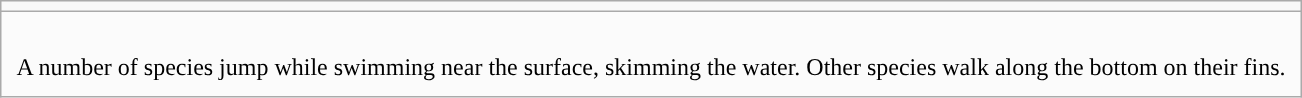<table class="wikitable">
<tr>
<td style="background:"></td>
</tr>
<tr>
<td style="background:#fbfbfb; padding:10px;"><br>A number of species jump while swimming near the surface, skimming the water. Other species walk along the bottom on their fins.</td>
</tr>
</table>
